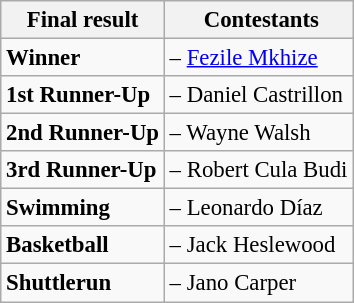<table class="wikitable sortable" style="font-size:95%;">
<tr>
<th>Final result</th>
<th> Contestants</th>
</tr>
<tr>
<td><strong>Winner</strong></td>
<td><strong></strong> – <a href='#'>Fezile Mkhize</a></td>
</tr>
<tr>
<td><strong>1st Runner-Up</strong></td>
<td><strong></strong> – Daniel Castrillon</td>
</tr>
<tr>
<td><strong>2nd Runner-Up</strong></td>
<td><strong></strong> – Wayne Walsh</td>
</tr>
<tr>
<td><strong>3rd Runner-Up</strong></td>
<td><strong></strong> – Robert Cula Budi</td>
</tr>
<tr>
<td><strong>Swimming</strong></td>
<td><strong></strong> – Leonardo Díaz</td>
</tr>
<tr>
<td><strong>Basketball</strong></td>
<td><strong></strong> – Jack Heslewood</td>
</tr>
<tr>
<td><strong>Shuttlerun</strong></td>
<td><strong></strong> – Jano Carper</td>
</tr>
</table>
